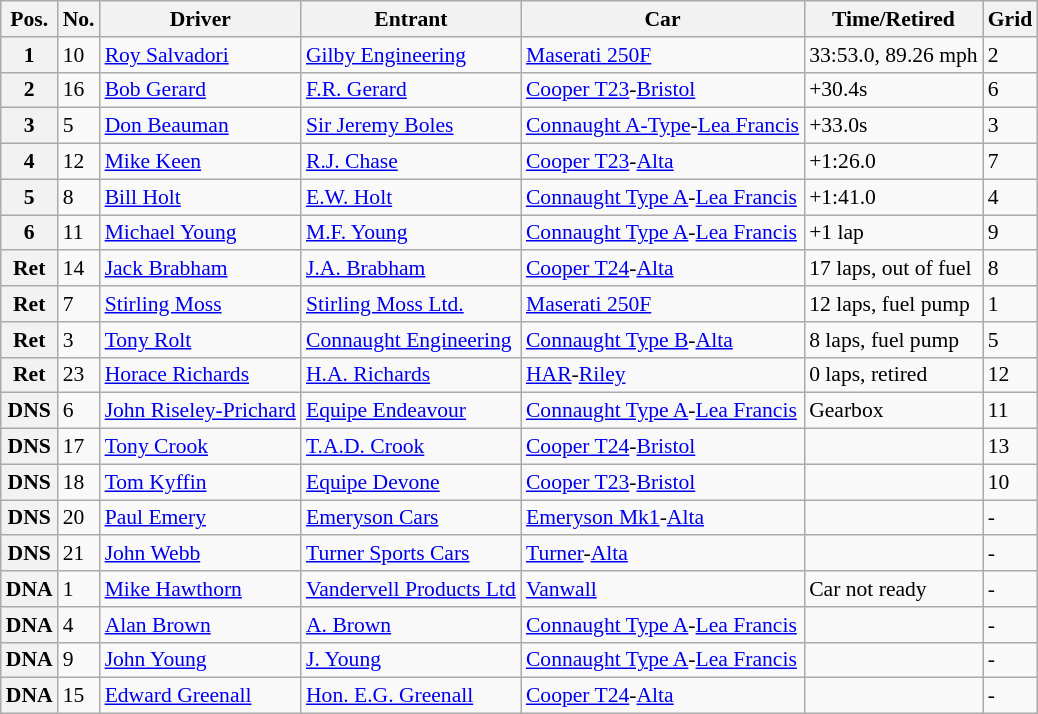<table class="wikitable" style="font-size: 90%;">
<tr>
<th>Pos.</th>
<th>No.</th>
<th>Driver</th>
<th>Entrant</th>
<th>Car</th>
<th>Time/Retired</th>
<th>Grid</th>
</tr>
<tr>
<th>1</th>
<td>10</td>
<td> <a href='#'>Roy Salvadori</a></td>
<td><a href='#'>Gilby Engineering</a></td>
<td><a href='#'>Maserati 250F</a></td>
<td>33:53.0, 89.26 mph</td>
<td>2</td>
</tr>
<tr>
<th>2</th>
<td>16</td>
<td> <a href='#'>Bob Gerard</a></td>
<td><a href='#'>F.R. Gerard</a></td>
<td><a href='#'>Cooper T23</a>-<a href='#'>Bristol</a></td>
<td>+30.4s</td>
<td>6</td>
</tr>
<tr>
<th>3</th>
<td>5</td>
<td> <a href='#'>Don Beauman</a></td>
<td><a href='#'>Sir Jeremy Boles</a></td>
<td><a href='#'>Connaught A-Type</a>-<a href='#'>Lea Francis</a></td>
<td>+33.0s</td>
<td>3</td>
</tr>
<tr>
<th>4</th>
<td>12</td>
<td> <a href='#'>Mike Keen</a></td>
<td><a href='#'>R.J. Chase</a></td>
<td><a href='#'>Cooper T23</a>-<a href='#'>Alta</a></td>
<td>+1:26.0</td>
<td>7</td>
</tr>
<tr>
<th>5</th>
<td>8</td>
<td> <a href='#'>Bill Holt</a></td>
<td><a href='#'>E.W. Holt</a></td>
<td><a href='#'>Connaught Type A</a>-<a href='#'>Lea Francis</a></td>
<td>+1:41.0</td>
<td>4</td>
</tr>
<tr>
<th>6</th>
<td>11</td>
<td> <a href='#'>Michael Young</a></td>
<td><a href='#'>M.F. Young</a></td>
<td><a href='#'>Connaught Type A</a>-<a href='#'>Lea Francis</a></td>
<td>+1 lap</td>
<td>9</td>
</tr>
<tr>
<th>Ret</th>
<td>14</td>
<td> <a href='#'>Jack Brabham</a></td>
<td><a href='#'>J.A. Brabham</a></td>
<td><a href='#'>Cooper T24</a>-<a href='#'>Alta</a></td>
<td>17 laps, out of fuel</td>
<td>8</td>
</tr>
<tr>
<th>Ret</th>
<td>7</td>
<td> <a href='#'>Stirling Moss</a></td>
<td><a href='#'>Stirling Moss Ltd.</a></td>
<td><a href='#'>Maserati 250F</a></td>
<td>12 laps, fuel pump</td>
<td>1</td>
</tr>
<tr>
<th>Ret</th>
<td>3</td>
<td> <a href='#'>Tony Rolt</a></td>
<td><a href='#'>Connaught Engineering</a></td>
<td><a href='#'>Connaught Type B</a>-<a href='#'>Alta</a></td>
<td>8 laps, fuel pump</td>
<td>5</td>
</tr>
<tr>
<th>Ret</th>
<td>23</td>
<td> <a href='#'>Horace Richards</a></td>
<td><a href='#'>H.A. Richards</a></td>
<td><a href='#'>HAR</a>-<a href='#'>Riley</a></td>
<td>0 laps, retired</td>
<td>12</td>
</tr>
<tr>
<th>DNS</th>
<td>6</td>
<td> <a href='#'>John Riseley-Prichard</a></td>
<td><a href='#'>Equipe Endeavour</a></td>
<td><a href='#'>Connaught Type A</a>-<a href='#'>Lea Francis</a></td>
<td>Gearbox</td>
<td>11</td>
</tr>
<tr>
<th>DNS</th>
<td>17</td>
<td> <a href='#'>Tony Crook</a></td>
<td><a href='#'>T.A.D. Crook</a></td>
<td><a href='#'>Cooper T24</a>-<a href='#'>Bristol</a></td>
<td></td>
<td>13</td>
</tr>
<tr>
<th>DNS</th>
<td>18</td>
<td> <a href='#'>Tom Kyffin</a></td>
<td><a href='#'>Equipe Devone</a></td>
<td><a href='#'>Cooper T23</a>-<a href='#'>Bristol</a></td>
<td></td>
<td>10</td>
</tr>
<tr>
<th>DNS</th>
<td>20</td>
<td> <a href='#'>Paul Emery</a></td>
<td><a href='#'>Emeryson Cars</a></td>
<td><a href='#'>Emeryson Mk1</a>-<a href='#'>Alta</a></td>
<td></td>
<td>-</td>
</tr>
<tr>
<th>DNS</th>
<td>21</td>
<td> <a href='#'>John Webb</a></td>
<td><a href='#'>Turner Sports Cars</a></td>
<td><a href='#'>Turner</a>-<a href='#'>Alta</a></td>
<td></td>
<td>-</td>
</tr>
<tr>
<th>DNA</th>
<td>1</td>
<td> <a href='#'>Mike Hawthorn</a></td>
<td><a href='#'>Vandervell Products Ltd</a></td>
<td><a href='#'>Vanwall</a></td>
<td>Car not ready</td>
<td>-</td>
</tr>
<tr>
<th>DNA</th>
<td>4</td>
<td> <a href='#'>Alan Brown</a></td>
<td><a href='#'>A. Brown</a></td>
<td><a href='#'>Connaught Type A</a>-<a href='#'>Lea Francis</a></td>
<td></td>
<td>-</td>
</tr>
<tr>
<th>DNA</th>
<td>9</td>
<td> <a href='#'>John Young</a></td>
<td><a href='#'>J. Young</a></td>
<td><a href='#'>Connaught Type A</a>-<a href='#'>Lea Francis</a></td>
<td></td>
<td>-</td>
</tr>
<tr>
<th>DNA</th>
<td>15</td>
<td> <a href='#'>Edward Greenall</a></td>
<td><a href='#'>Hon. E.G. Greenall</a></td>
<td><a href='#'>Cooper T24</a>-<a href='#'>Alta</a></td>
<td></td>
<td>-</td>
</tr>
</table>
